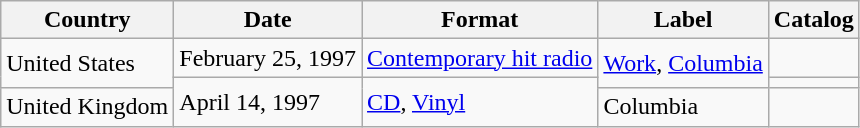<table class="wikitable">
<tr>
<th>Country</th>
<th>Date</th>
<th>Format</th>
<th>Label</th>
<th>Catalog</th>
</tr>
<tr>
<td rowspan="2">United States</td>
<td>February 25, 1997</td>
<td><a href='#'>Contemporary hit radio</a></td>
<td rowspan="2"><a href='#'>Work</a>, <a href='#'>Columbia</a></td>
<td align="center"></td>
</tr>
<tr>
<td rowspan="2">April 14, 1997</td>
<td rowspan="2"><a href='#'>CD</a>, <a href='#'>Vinyl</a></td>
<td align="center"></td>
</tr>
<tr>
<td>United Kingdom</td>
<td>Columbia</td>
<td align="center"></td>
</tr>
</table>
